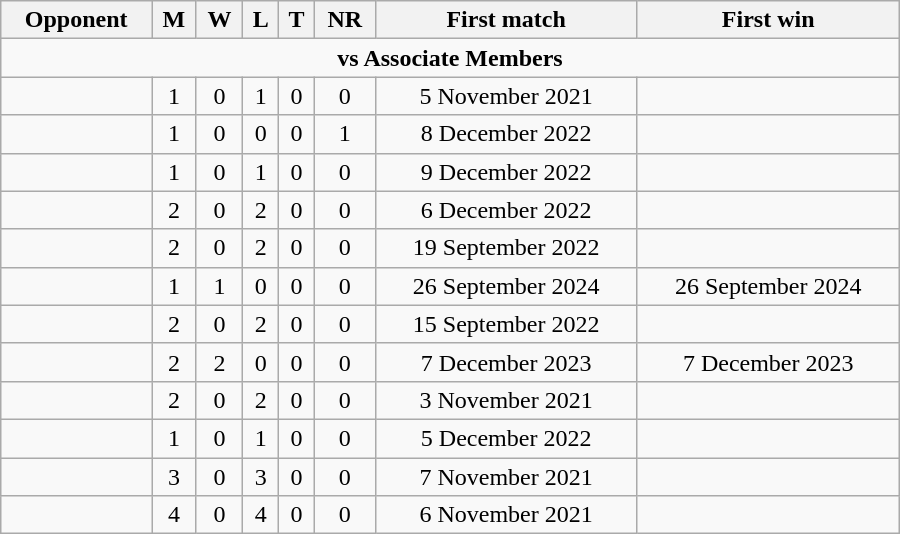<table class="wikitable" style="text-align: center; width: 600px;">
<tr>
<th>Opponent</th>
<th>M</th>
<th>W</th>
<th>L</th>
<th>T</th>
<th>NR</th>
<th>First match</th>
<th>First win</th>
</tr>
<tr>
<td colspan="8" style="text-align:center;"><strong>vs Associate Members</strong></td>
</tr>
<tr>
<td align=left></td>
<td>1</td>
<td>0</td>
<td>1</td>
<td>0</td>
<td>0</td>
<td>5 November 2021</td>
<td></td>
</tr>
<tr>
<td align=left></td>
<td>1</td>
<td>0</td>
<td>0</td>
<td>0</td>
<td>1</td>
<td>8 December 2022</td>
<td></td>
</tr>
<tr>
<td align=left></td>
<td>1</td>
<td>0</td>
<td>1</td>
<td>0</td>
<td>0</td>
<td>9 December 2022</td>
<td></td>
</tr>
<tr>
<td align=left></td>
<td>2</td>
<td>0</td>
<td>2</td>
<td>0</td>
<td>0</td>
<td>6 December 2022</td>
<td></td>
</tr>
<tr>
<td align=left></td>
<td>2</td>
<td>0</td>
<td>2</td>
<td>0</td>
<td>0</td>
<td>19 September 2022</td>
<td></td>
</tr>
<tr>
<td align=left></td>
<td>1</td>
<td>1</td>
<td>0</td>
<td>0</td>
<td>0</td>
<td>26 September 2024</td>
<td>26 September 2024</td>
</tr>
<tr>
<td align=left></td>
<td>2</td>
<td>0</td>
<td>2</td>
<td>0</td>
<td>0</td>
<td>15 September 2022</td>
<td></td>
</tr>
<tr>
<td align=left></td>
<td>2</td>
<td>2</td>
<td>0</td>
<td>0</td>
<td>0</td>
<td>7 December 2023</td>
<td>7 December 2023</td>
</tr>
<tr>
<td align=left></td>
<td>2</td>
<td>0</td>
<td>2</td>
<td>0</td>
<td>0</td>
<td>3 November 2021</td>
<td></td>
</tr>
<tr>
<td align=left></td>
<td>1</td>
<td>0</td>
<td>1</td>
<td>0</td>
<td>0</td>
<td>5 December 2022</td>
<td></td>
</tr>
<tr>
<td align=left></td>
<td>3</td>
<td>0</td>
<td>3</td>
<td>0</td>
<td>0</td>
<td>7 November 2021</td>
<td></td>
</tr>
<tr>
<td align=left></td>
<td>4</td>
<td>0</td>
<td>4</td>
<td>0</td>
<td>0</td>
<td>6 November 2021</td>
<td></td>
</tr>
</table>
